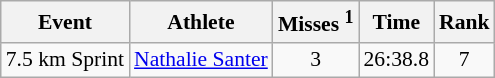<table class="wikitable" style="font-size:90%">
<tr>
<th>Event</th>
<th>Athlete</th>
<th>Misses <sup>1</sup></th>
<th>Time</th>
<th>Rank</th>
</tr>
<tr>
<td>7.5 km Sprint</td>
<td><a href='#'>Nathalie Santer</a></td>
<td align="center">3</td>
<td align="center">26:38.8</td>
<td align="center">7</td>
</tr>
</table>
